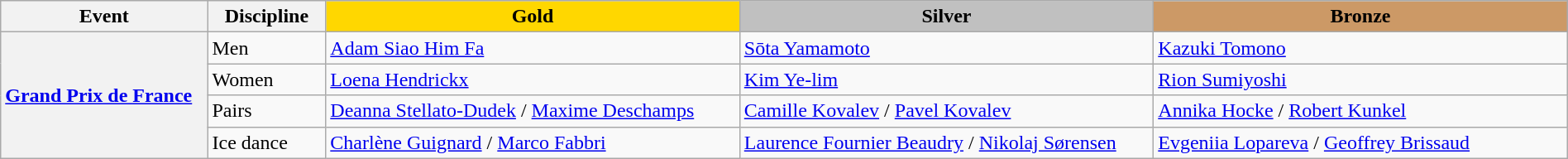<table class="wikitable unsortable" style="text-align:left; width:100%;">
<tr>
<th scope="col" style="width:10%">Event</th>
<th scope="col" style="width:5%">Discipline</th>
<td scope="col" style="text-align:center; width:20%; background:gold"><strong>Gold</strong></td>
<td scope="col" style="text-align:center; width:20%; background:silver"><strong>Silver</strong></td>
<td scope="col" style="text-align:center; width:20%; background:#c96"><strong>Bronze</strong></td>
</tr>
<tr>
<th scope="row" style="text-align:left" rowspan="4"> <a href='#'>Grand Prix de France</a></th>
<td>Men</td>
<td> <a href='#'>Adam Siao Him Fa</a></td>
<td> <a href='#'>Sōta Yamamoto</a></td>
<td> <a href='#'>Kazuki Tomono</a></td>
</tr>
<tr>
<td>Women</td>
<td> <a href='#'>Loena Hendrickx</a></td>
<td> <a href='#'>Kim Ye-lim</a></td>
<td> <a href='#'>Rion Sumiyoshi</a></td>
</tr>
<tr>
<td>Pairs</td>
<td> <a href='#'>Deanna Stellato-Dudek</a> / <a href='#'>Maxime Deschamps</a></td>
<td> <a href='#'>Camille Kovalev</a> / <a href='#'>Pavel Kovalev</a></td>
<td> <a href='#'>Annika Hocke</a> / <a href='#'>Robert Kunkel</a></td>
</tr>
<tr>
<td>Ice dance</td>
<td> <a href='#'>Charlène Guignard</a> / <a href='#'>Marco Fabbri</a></td>
<td> <a href='#'>Laurence Fournier Beaudry</a> / <a href='#'>Nikolaj Sørensen</a></td>
<td> <a href='#'>Evgeniia Lopareva</a> / <a href='#'>Geoffrey Brissaud</a></td>
</tr>
</table>
